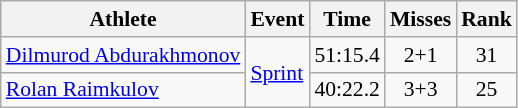<table class=wikitable style=font-size:90%;text-align:center>
<tr>
<th>Athlete</th>
<th>Event</th>
<th>Time</th>
<th>Misses</th>
<th>Rank</th>
</tr>
<tr>
<td align=left><a href='#'>Dilmurod Abdurakhmonov</a></td>
<td align=left rowspan=2><a href='#'>Sprint</a></td>
<td>51:15.4</td>
<td>2+1</td>
<td>31</td>
</tr>
<tr>
<td align=left><a href='#'>Rolan Raimkulov</a></td>
<td>40:22.2</td>
<td>3+3</td>
<td>25</td>
</tr>
</table>
